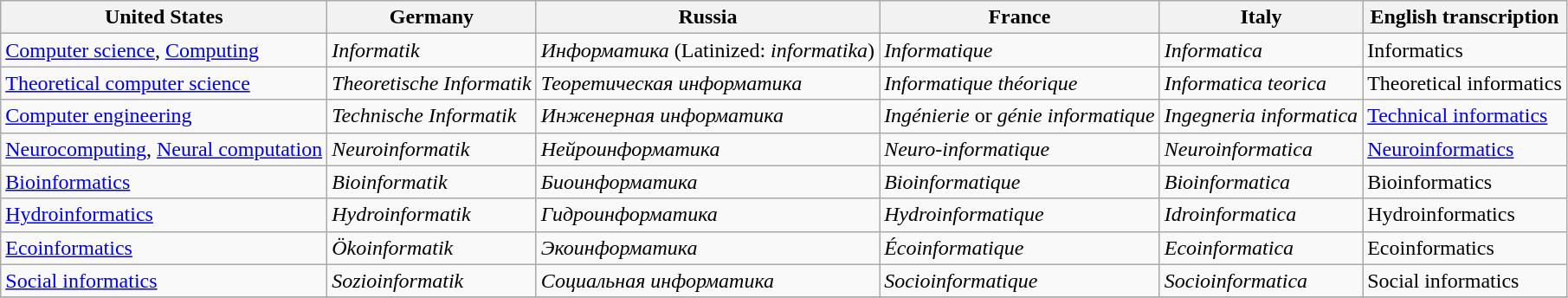<table class="wikitable">
<tr>
<th>United States</th>
<th>Germany</th>
<th>Russia</th>
<th>France</th>
<th>Italy</th>
<th>English transcription</th>
</tr>
<tr>
<td><a href='#'>Computer science</a>, <a href='#'>Computing</a></td>
<td><em>Informatik</em></td>
<td><em>Информатика</em> (Latinized: <em>informatika</em>)</td>
<td><em>Informatique</em></td>
<td><em>Informatica</em></td>
<td>Informatics</td>
</tr>
<tr>
<td><a href='#'>Theoretical computer science</a></td>
<td><em>Theoretische Informatik</em></td>
<td><em>Теоретическая информатика</em></td>
<td><em>Informatique théorique</em></td>
<td><em>Informatica teorica</em></td>
<td>Theoretical informatics</td>
</tr>
<tr>
<td><a href='#'>Computer engineering</a></td>
<td><em>Technische Informatik</em></td>
<td><em>Инженерная информатика</em></td>
<td><em>Ingénierie</em> or <em>génie informatique</em></td>
<td><em>Ingegneria informatica</em></td>
<td><a href='#'>Technical informatics</a></td>
</tr>
<tr>
<td><a href='#'>Neurocomputing</a>, <a href='#'>Neural computation</a></td>
<td><em>Neuroinformatik</em></td>
<td><em>Нейроинформатика</em></td>
<td><em>Neuro-informatique</em></td>
<td><em>Neuroinformatica</em></td>
<td><a href='#'>Neuroinformatics</a></td>
</tr>
<tr>
<td><a href='#'>Bioinformatics</a></td>
<td><em>Bioinformatik</em></td>
<td><em>Биоинформатика</em></td>
<td><em>Bioinformatique</em></td>
<td><em>Bioinformatica</em></td>
<td>Bioinformatics</td>
</tr>
<tr>
<td><a href='#'>Hydroinformatics</a></td>
<td><em>Hydroinformatik</em></td>
<td><em>Гидроинформатика</em></td>
<td><em>Hydroinformatique</em></td>
<td><em>Idroinformatica</em></td>
<td>Hydroinformatics</td>
</tr>
<tr>
<td><a href='#'>Ecoinformatics</a></td>
<td><em>Ökoinformatik</em></td>
<td><em>Экоинформатика</em></td>
<td><em>Écoinformatique</em></td>
<td><em>Ecoinformatica</em></td>
<td>Ecoinformatics</td>
</tr>
<tr>
<td><a href='#'>Social informatics</a></td>
<td><em>Sozioinformatik</em></td>
<td><em>Социальная информатика</em></td>
<td><em>Socioinformatique</em></td>
<td><em>Socioinformatica</em></td>
<td>Social informatics</td>
</tr>
<tr>
</tr>
</table>
